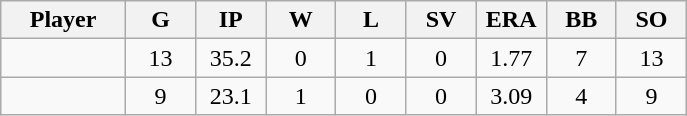<table class="wikitable sortable">
<tr>
<th bgcolor="#DDDDFF" width="16%">Player</th>
<th bgcolor="#DDDDFF" width="9%">G</th>
<th bgcolor="#DDDDFF" width="9%">IP</th>
<th bgcolor="#DDDDFF" width="9%">W</th>
<th bgcolor="#DDDDFF" width="9%">L</th>
<th bgcolor="#DDDDFF" width="9%">SV</th>
<th bgcolor="#DDDDFF" width="9%">ERA</th>
<th bgcolor="#DDDDFF" width="9%">BB</th>
<th bgcolor="#DDDDFF" width="9%">SO</th>
</tr>
<tr align="center">
<td></td>
<td>13</td>
<td>35.2</td>
<td>0</td>
<td>1</td>
<td>0</td>
<td>1.77</td>
<td>7</td>
<td>13</td>
</tr>
<tr align="center">
<td></td>
<td>9</td>
<td>23.1</td>
<td>1</td>
<td>0</td>
<td>0</td>
<td>3.09</td>
<td>4</td>
<td>9</td>
</tr>
</table>
